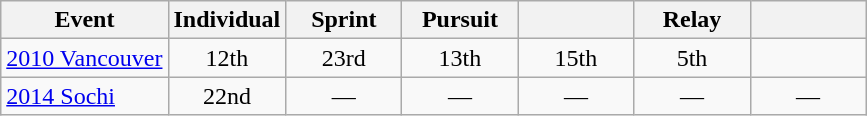<table class="wikitable" style="text-align: center;">
<tr ">
<th>Event</th>
<th style="width:70px;">Individual</th>
<th style="width:70px;">Sprint</th>
<th style="width:70px;">Pursuit</th>
<th style="width:70px;"></th>
<th style="width:70px;">Relay</th>
<th style="width:70px;"></th>
</tr>
<tr>
<td align=left> <a href='#'>2010 Vancouver</a></td>
<td>12th</td>
<td>23rd</td>
<td>13th</td>
<td>15th</td>
<td>5th</td>
<td></td>
</tr>
<tr>
<td align=left> <a href='#'>2014 Sochi</a></td>
<td>22nd</td>
<td>—</td>
<td>—</td>
<td>—</td>
<td>—</td>
<td>—</td>
</tr>
</table>
